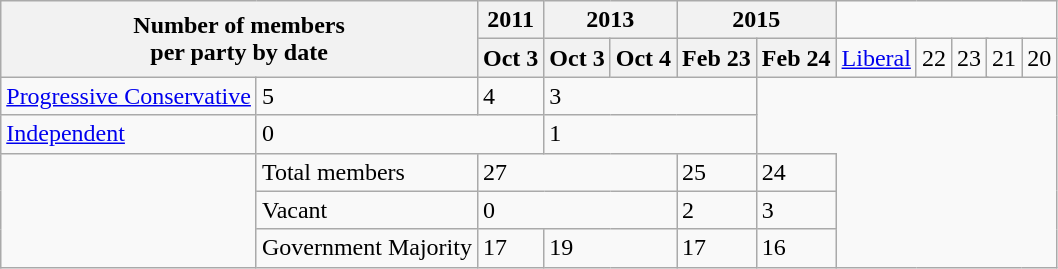<table class="wikitable">
<tr>
<th colspan=2 rowspan=2>Number of members<br>per party by date</th>
<th>2011</th>
<th colspan=2>2013</th>
<th colspan=2>2015</th>
</tr>
<tr>
<th>Oct 3</th>
<th>Oct 3</th>
<th>Oct 4</th>
<th>Feb 23</th>
<th>Feb 24<br></th>
<td><a href='#'>Liberal</a></td>
<td>22</td>
<td colspan=2>23</td>
<td>21</td>
<td>20</td>
</tr>
<tr>
<td><a href='#'>Progressive Conservative</a></td>
<td>5</td>
<td>4</td>
<td colspan=3>3</td>
</tr>
<tr>
<td><a href='#'>Independent</a></td>
<td colspan=2>0</td>
<td colspan=3>1</td>
</tr>
<tr>
<td rowspan=3></td>
<td>Total members</td>
<td colspan=3>27</td>
<td>25</td>
<td>24</td>
</tr>
<tr>
<td>Vacant</td>
<td colspan=3>0</td>
<td>2</td>
<td>3</td>
</tr>
<tr>
<td>Government Majority</td>
<td>17</td>
<td colspan=2>19</td>
<td>17</td>
<td>16</td>
</tr>
</table>
